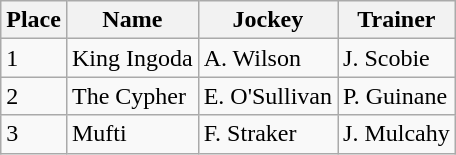<table class="wikitable">
<tr>
<th>Place</th>
<th>Name</th>
<th>Jockey</th>
<th>Trainer</th>
</tr>
<tr>
<td>1</td>
<td>King Ingoda</td>
<td>A. Wilson</td>
<td>J. Scobie</td>
</tr>
<tr>
<td>2</td>
<td>The Cypher</td>
<td>E. O'Sullivan</td>
<td>P. Guinane</td>
</tr>
<tr>
<td>3</td>
<td>Mufti</td>
<td>F. Straker</td>
<td>J. Mulcahy</td>
</tr>
</table>
